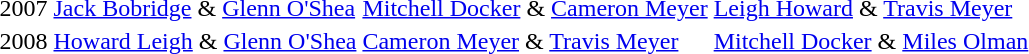<table>
<tr>
<td>2007</td>
<td><a href='#'>Jack Bobridge</a> & <a href='#'>Glenn O'Shea</a></td>
<td><a href='#'>Mitchell Docker</a> & <a href='#'>Cameron Meyer</a></td>
<td><a href='#'>Leigh Howard</a> & <a href='#'>Travis Meyer</a></td>
</tr>
<tr>
<td>2008</td>
<td><a href='#'>Howard Leigh</a> & <a href='#'>Glenn O'Shea</a></td>
<td><a href='#'>Cameron Meyer</a> & <a href='#'>Travis Meyer</a></td>
<td><a href='#'>Mitchell Docker</a> & <a href='#'>Miles Olman</a></td>
</tr>
</table>
